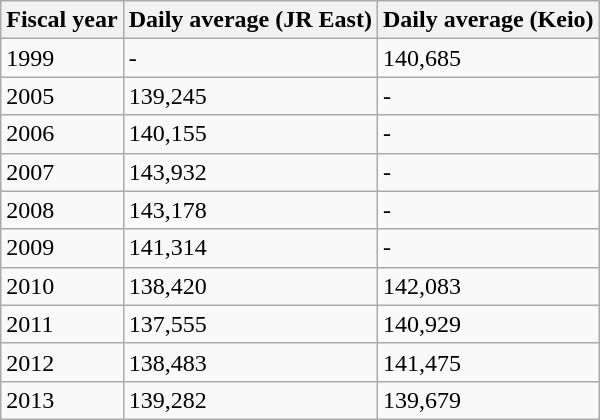<table class="wikitable">
<tr>
<th>Fiscal year</th>
<th>Daily average (JR East)</th>
<th>Daily average (Keio)</th>
</tr>
<tr>
<td>1999</td>
<td>-</td>
<td>140,685</td>
</tr>
<tr>
<td>2005</td>
<td>139,245</td>
<td>-</td>
</tr>
<tr>
<td>2006</td>
<td>140,155</td>
<td>-</td>
</tr>
<tr>
<td>2007</td>
<td>143,932</td>
<td>-</td>
</tr>
<tr>
<td>2008</td>
<td>143,178</td>
<td>-</td>
</tr>
<tr>
<td>2009</td>
<td>141,314</td>
<td>-</td>
</tr>
<tr>
<td>2010</td>
<td>138,420</td>
<td>142,083</td>
</tr>
<tr>
<td>2011</td>
<td>137,555</td>
<td>140,929</td>
</tr>
<tr>
<td>2012</td>
<td>138,483</td>
<td>141,475</td>
</tr>
<tr>
<td>2013</td>
<td>139,282</td>
<td>139,679</td>
</tr>
</table>
